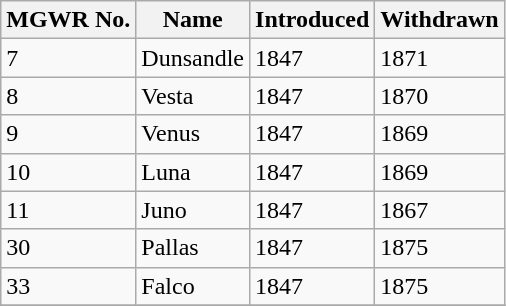<table class="wikitable">
<tr>
<th>MGWR No.</th>
<th>Name</th>
<th>Introduced</th>
<th>Withdrawn</th>
</tr>
<tr>
<td>7</td>
<td>Dunsandle</td>
<td>1847</td>
<td>1871</td>
</tr>
<tr>
<td>8</td>
<td>Vesta</td>
<td>1847</td>
<td>1870</td>
</tr>
<tr>
<td>9</td>
<td>Venus</td>
<td>1847</td>
<td>1869</td>
</tr>
<tr>
<td>10</td>
<td>Luna</td>
<td>1847</td>
<td>1869</td>
</tr>
<tr>
<td>11</td>
<td>Juno</td>
<td>1847</td>
<td>1867</td>
</tr>
<tr>
<td>30</td>
<td>Pallas</td>
<td>1847</td>
<td>1875</td>
</tr>
<tr>
<td>33</td>
<td>Falco</td>
<td>1847</td>
<td>1875</td>
</tr>
<tr>
</tr>
</table>
